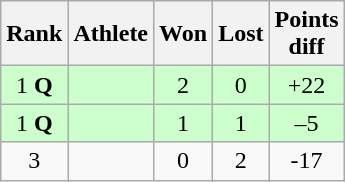<table class="wikitable">
<tr>
<th>Rank</th>
<th>Athlete</th>
<th>Won</th>
<th>Lost</th>
<th>Points<br>diff</th>
</tr>
<tr bgcolor="#ccffcc">
<td align="center">1 <strong>Q</strong></td>
<td><strong></strong></td>
<td align="center">2</td>
<td align="center">0</td>
<td align="center">+22</td>
</tr>
<tr bgcolor="#ccffcc">
<td align="center">1 <strong>Q</strong></td>
<td><strong></strong></td>
<td align="center">1</td>
<td align="center">1</td>
<td align="center">–5</td>
</tr>
<tr>
<td align="center">3</td>
<td></td>
<td align="center">0</td>
<td align="center">2</td>
<td align="center">-17</td>
</tr>
</table>
